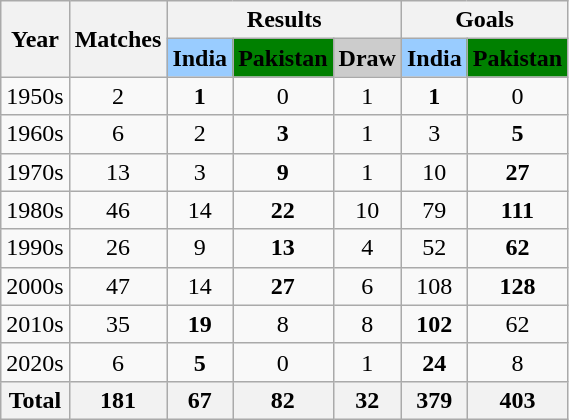<table class="wikitable">
<tr>
<th rowspan=2>Year</th>
<th rowspan=2>Matches</th>
<th colspan=3>Results</th>
<th colspan=2>Goals</th>
</tr>
<tr>
<th style="background:#9cf;"> India</th>
<th style="background:green;"> Pakistan</th>
<th style="background:#ccc;">Draw</th>
<th style="background:#9cf;"> India</th>
<th style="background:green;"> Pakistan</th>
</tr>
<tr>
<td align="center">1950s</td>
<td align="center">2</td>
<td align="center"><strong>1</strong></td>
<td align="center">0</td>
<td align="center">1</td>
<td align="center"><strong>1</strong></td>
<td align="center">0</td>
</tr>
<tr>
<td align="center">1960s</td>
<td align="center">6</td>
<td align="center">2</td>
<td align="center"><strong>3</strong></td>
<td align="center">1</td>
<td align="center">3</td>
<td align="center"><strong>5</strong></td>
</tr>
<tr>
<td align="center">1970s</td>
<td align="center">13</td>
<td align="center">3</td>
<td align="center"><strong>9</strong></td>
<td align="center">1</td>
<td align="center">10</td>
<td align="center"><strong>27</strong></td>
</tr>
<tr>
<td align="center">1980s</td>
<td align="center">46</td>
<td align="center">14</td>
<td align="center"><strong>22</strong></td>
<td align="center">10</td>
<td align="center">79</td>
<td align="center"><strong>111</strong></td>
</tr>
<tr>
<td align="center">1990s</td>
<td align="center">26</td>
<td align="center">9</td>
<td align="center"><strong>13</strong></td>
<td align="center">4</td>
<td align="center">52</td>
<td align="center"><strong>62</strong></td>
</tr>
<tr>
<td align="center">2000s</td>
<td align="center">47</td>
<td align="center">14</td>
<td align="center"><strong>27</strong></td>
<td align="center">6</td>
<td align="center">108</td>
<td align="center"><strong>128</strong></td>
</tr>
<tr>
<td align="center">2010s</td>
<td align="center">35</td>
<td align="center"><strong>19</strong></td>
<td align="center">8</td>
<td align="center">8</td>
<td align="center"><strong>102</strong></td>
<td align="center">62</td>
</tr>
<tr>
<td align="center">2020s</td>
<td align="center">6</td>
<td align="center"><strong>5</strong></td>
<td align="center">0</td>
<td align="center">1</td>
<td align="center"><strong>24</strong></td>
<td align="center">8</td>
</tr>
<tr>
<th align="center">Total</th>
<th align="center">181</th>
<th align="center">67</th>
<th align="center">82</th>
<th align="center">32</th>
<th align="center">379</th>
<th align="center">403</th>
</tr>
</table>
